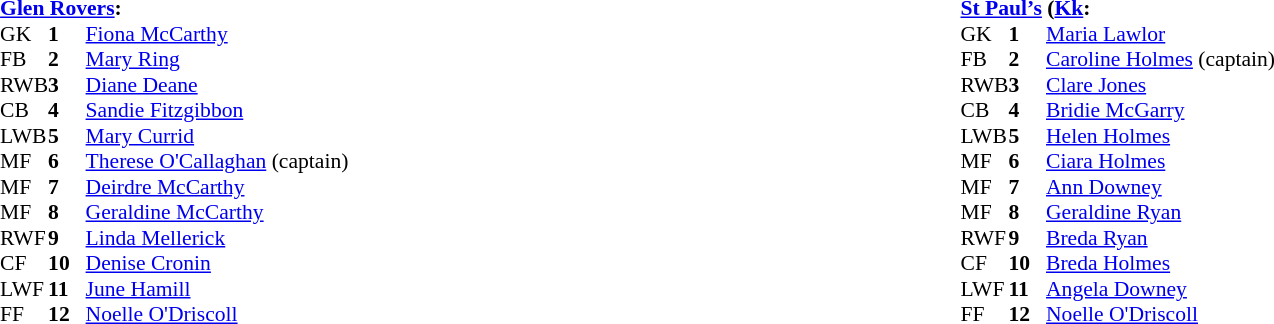<table width="100%">
<tr>
<td valign="top"></td>
<td valign="top" width="50%"><br><table style="font-size: 90%" cellspacing="0" cellpadding="0" align=center>
<tr>
<td colspan="4"><strong><a href='#'>Glen Rovers</a>:</strong></td>
</tr>
<tr>
<th width="25"></th>
<th width="25"></th>
</tr>
<tr>
<td>GK</td>
<td><strong>1</strong></td>
<td><a href='#'>Fiona McCarthy</a></td>
</tr>
<tr>
<td>FB</td>
<td><strong>2</strong></td>
<td><a href='#'>Mary Ring</a></td>
</tr>
<tr>
<td>RWB</td>
<td><strong>3</strong></td>
<td><a href='#'>Diane Deane</a></td>
</tr>
<tr>
<td>CB</td>
<td><strong>4</strong></td>
<td><a href='#'>Sandie Fitzgibbon</a></td>
</tr>
<tr>
<td>LWB</td>
<td><strong>5</strong></td>
<td><a href='#'>Mary Currid</a></td>
</tr>
<tr>
<td>MF</td>
<td><strong>6</strong></td>
<td><a href='#'>Therese O'Callaghan</a> (captain)</td>
</tr>
<tr>
<td>MF</td>
<td><strong>7</strong></td>
<td><a href='#'>Deirdre McCarthy</a></td>
</tr>
<tr>
<td>MF</td>
<td><strong>8</strong></td>
<td><a href='#'>Geraldine McCarthy</a></td>
</tr>
<tr>
<td>RWF</td>
<td><strong>9</strong></td>
<td><a href='#'>Linda Mellerick</a></td>
</tr>
<tr>
<td>CF</td>
<td><strong>10</strong></td>
<td><a href='#'>Denise Cronin</a></td>
</tr>
<tr>
<td>LWF</td>
<td><strong>11</strong></td>
<td><a href='#'>June Hamill</a></td>
</tr>
<tr>
<td>FF</td>
<td><strong>12</strong></td>
<td><a href='#'>Noelle O'Driscoll</a></td>
</tr>
<tr>
</tr>
</table>
</td>
<td valign="top" width="50%"><br><table style="font-size: 90%" cellspacing="0" cellpadding="0" align=center>
<tr>
<td colspan="4"><strong><a href='#'>St Paul’s</a> (<a href='#'>Kk</a>:</strong></td>
</tr>
<tr>
<th width="25"></th>
<th width="25"></th>
</tr>
<tr>
<td>GK</td>
<td><strong>1</strong></td>
<td><a href='#'>Maria Lawlor</a></td>
</tr>
<tr>
<td>FB</td>
<td><strong>2</strong></td>
<td><a href='#'>Caroline Holmes</a> (captain)</td>
</tr>
<tr>
<td>RWB</td>
<td><strong>3</strong></td>
<td><a href='#'>Clare Jones</a></td>
</tr>
<tr>
<td>CB</td>
<td><strong>4</strong></td>
<td><a href='#'>Bridie McGarry</a></td>
</tr>
<tr>
<td>LWB</td>
<td><strong>5</strong></td>
<td><a href='#'>Helen Holmes</a></td>
</tr>
<tr>
<td>MF</td>
<td><strong>6</strong></td>
<td><a href='#'>Ciara Holmes</a></td>
</tr>
<tr>
<td>MF</td>
<td><strong>7</strong></td>
<td><a href='#'>Ann Downey</a></td>
</tr>
<tr>
<td>MF</td>
<td><strong>8</strong></td>
<td><a href='#'>Geraldine Ryan</a></td>
</tr>
<tr>
<td>RWF</td>
<td><strong>9</strong></td>
<td><a href='#'>Breda Ryan</a></td>
</tr>
<tr>
<td>CF</td>
<td><strong>10</strong></td>
<td><a href='#'>Breda Holmes</a></td>
</tr>
<tr>
<td>LWF</td>
<td><strong>11</strong></td>
<td><a href='#'>Angela Downey</a></td>
</tr>
<tr>
<td>FF</td>
<td><strong>12</strong></td>
<td><a href='#'>Noelle O'Driscoll</a></td>
</tr>
<tr>
</tr>
</table>
</td>
</tr>
</table>
